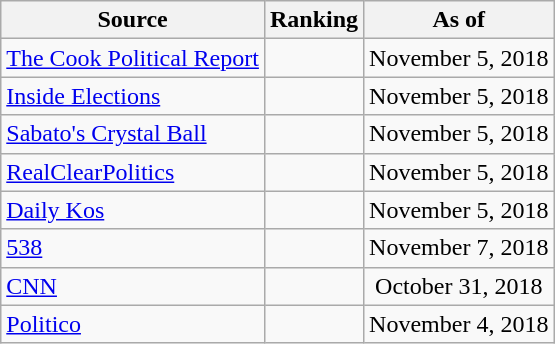<table class="wikitable" style="text-align:center">
<tr>
<th>Source</th>
<th>Ranking</th>
<th>As of</th>
</tr>
<tr>
<td style="text-align:left"><a href='#'>The Cook Political Report</a></td>
<td></td>
<td>November 5, 2018</td>
</tr>
<tr>
<td style="text-align:left"><a href='#'>Inside Elections</a></td>
<td></td>
<td>November 5, 2018</td>
</tr>
<tr>
<td style="text-align:left"><a href='#'>Sabato's Crystal Ball</a></td>
<td></td>
<td>November 5, 2018</td>
</tr>
<tr>
<td style="text-align:left"><a href='#'>RealClearPolitics</a></td>
<td></td>
<td>November 5, 2018</td>
</tr>
<tr>
<td style="text-align:left"><a href='#'>Daily Kos</a></td>
<td></td>
<td>November 5, 2018</td>
</tr>
<tr>
<td style="text-align:left"><a href='#'>538</a></td>
<td></td>
<td>November 7, 2018</td>
</tr>
<tr>
<td style="text-align:left"><a href='#'>CNN</a></td>
<td></td>
<td>October 31, 2018</td>
</tr>
<tr>
<td style="text-align:left"><a href='#'>Politico</a></td>
<td></td>
<td>November 4, 2018</td>
</tr>
</table>
